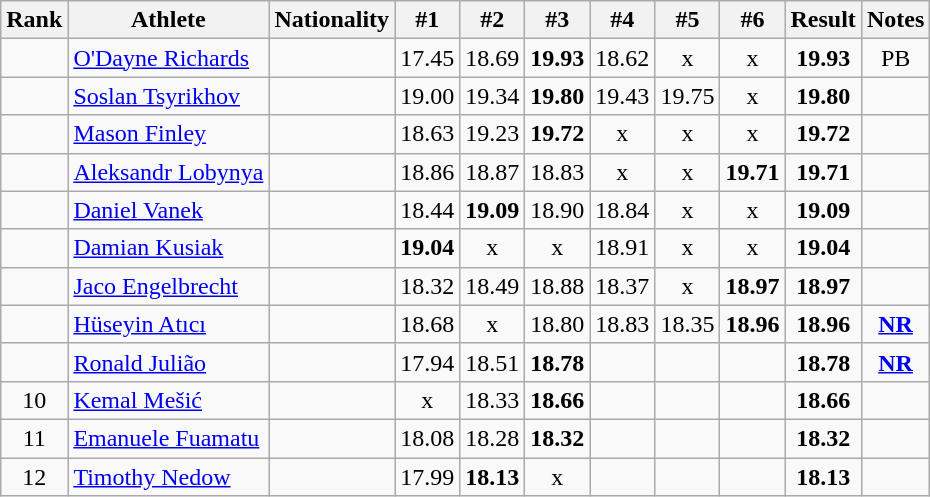<table class="wikitable sortable" style="text-align:center">
<tr>
<th>Rank</th>
<th>Athlete</th>
<th>Nationality</th>
<th>#1</th>
<th>#2</th>
<th>#3</th>
<th>#4</th>
<th>#5</th>
<th>#6</th>
<th>Result</th>
<th>Notes</th>
</tr>
<tr>
<td></td>
<td align="left"><a href='#'>O'Dayne Richards</a></td>
<td align=left></td>
<td>17.45</td>
<td>18.69</td>
<td><strong>19.93</strong></td>
<td>18.62</td>
<td>x</td>
<td>x</td>
<td><strong>19.93</strong></td>
<td>PB</td>
</tr>
<tr>
<td></td>
<td align="left"><a href='#'>Soslan Tsyrikhov</a></td>
<td align=left></td>
<td>19.00</td>
<td>19.34</td>
<td><strong>19.80</strong></td>
<td>19.43</td>
<td>19.75</td>
<td>x</td>
<td><strong>19.80</strong></td>
<td></td>
</tr>
<tr>
<td></td>
<td align="left"><a href='#'>Mason Finley</a></td>
<td align=left></td>
<td>18.63</td>
<td>19.23</td>
<td><strong>19.72</strong></td>
<td>x</td>
<td>x</td>
<td>x</td>
<td><strong>19.72</strong></td>
<td></td>
</tr>
<tr>
<td></td>
<td align="left"><a href='#'>Aleksandr Lobynya</a></td>
<td align=left></td>
<td>18.86</td>
<td>18.87</td>
<td>18.83</td>
<td>x</td>
<td>x</td>
<td><strong>19.71</strong></td>
<td><strong>19.71</strong></td>
<td></td>
</tr>
<tr>
<td></td>
<td align="left"><a href='#'>Daniel Vanek</a></td>
<td align=left></td>
<td>18.44</td>
<td><strong>19.09</strong></td>
<td>18.90</td>
<td>18.84</td>
<td>x</td>
<td>x</td>
<td><strong>19.09</strong></td>
<td></td>
</tr>
<tr>
<td></td>
<td align="left"><a href='#'>Damian Kusiak</a></td>
<td align=left></td>
<td><strong>19.04</strong></td>
<td>x</td>
<td>x</td>
<td>18.91</td>
<td>x</td>
<td>x</td>
<td><strong>19.04</strong></td>
<td></td>
</tr>
<tr>
<td></td>
<td align="left"><a href='#'>Jaco Engelbrecht</a></td>
<td align=left></td>
<td>18.32</td>
<td>18.49</td>
<td>18.88</td>
<td>18.37</td>
<td>x</td>
<td><strong>18.97</strong></td>
<td><strong>18.97</strong></td>
<td></td>
</tr>
<tr>
<td></td>
<td align="left"><a href='#'>Hüseyin Atıcı</a></td>
<td align=left></td>
<td>18.68</td>
<td>x</td>
<td>18.80</td>
<td>18.83</td>
<td>18.35</td>
<td><strong>18.96</strong></td>
<td><strong>18.96</strong></td>
<td><strong><a href='#'>NR</a></strong></td>
</tr>
<tr>
<td></td>
<td align="left"><a href='#'>Ronald Julião</a></td>
<td align=left></td>
<td>17.94</td>
<td>18.51</td>
<td><strong>18.78</strong></td>
<td></td>
<td></td>
<td></td>
<td><strong>18.78</strong></td>
<td><strong><a href='#'>NR</a></strong></td>
</tr>
<tr>
<td>10</td>
<td align="left"><a href='#'>Kemal Mešić</a></td>
<td align=left></td>
<td>x</td>
<td>18.33</td>
<td><strong>18.66</strong></td>
<td></td>
<td></td>
<td></td>
<td><strong>18.66</strong></td>
<td></td>
</tr>
<tr>
<td>11</td>
<td align="left"><a href='#'>Emanuele Fuamatu</a></td>
<td align=left></td>
<td>18.08</td>
<td>18.28</td>
<td><strong>18.32</strong></td>
<td></td>
<td></td>
<td></td>
<td><strong>18.32</strong></td>
<td></td>
</tr>
<tr>
<td>12</td>
<td align="left"><a href='#'>Timothy Nedow</a></td>
<td align=left></td>
<td>17.99</td>
<td><strong>18.13</strong></td>
<td>x</td>
<td></td>
<td></td>
<td></td>
<td><strong>18.13</strong></td>
<td></td>
</tr>
</table>
